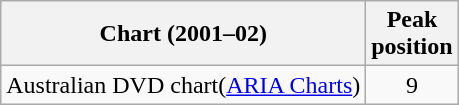<table class="wikitable">
<tr>
<th>Chart (2001–02)</th>
<th>Peak<br>position</th>
</tr>
<tr>
<td>Australian DVD chart(<a href='#'>ARIA Charts</a>)</td>
<td align="center">9</td>
</tr>
</table>
